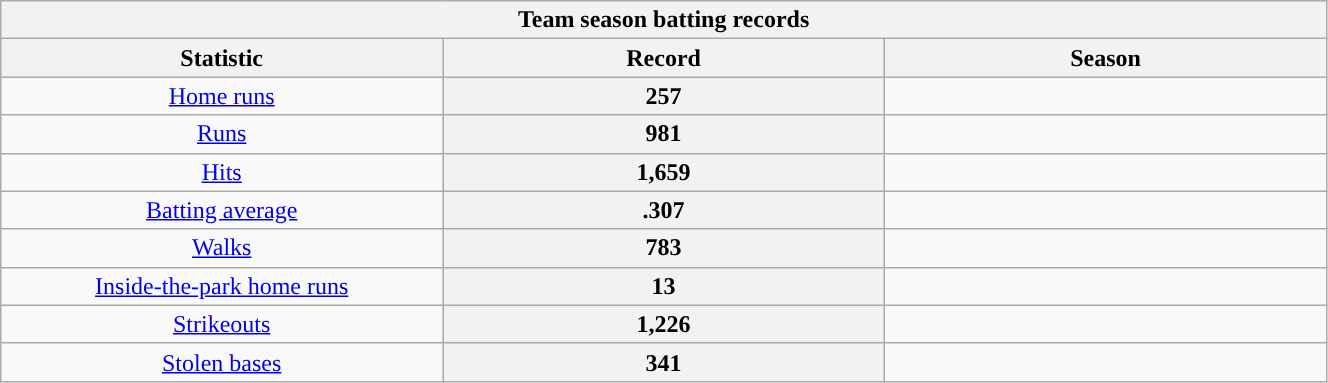<table class="wikitable" style="text-align:center" width="70%">
<tr>
<th colspan=3>Team season batting records</th>
</tr>
<tr>
<th scope="col" width=20%>Statistic</th>
<th scope="col" class="unsortable" width=20%>Record</th>
<th scope="col" width=20%>Season</th>
</tr>
<tr>
<td><a href='#'>Home runs</a></td>
<th scope="row">257</th>
<td></td>
</tr>
<tr>
<td><a href='#'>Runs</a></td>
<th scope="row">981</th>
<td></td>
</tr>
<tr>
<td><a href='#'>Hits</a></td>
<th scope="row">1,659</th>
<td></td>
</tr>
<tr>
<td><a href='#'>Batting average</a></td>
<th scope="row">.307</th>
<td></td>
</tr>
<tr>
<td><a href='#'>Walks</a></td>
<th scope="row">783</th>
<td></td>
</tr>
<tr>
<td><a href='#'>Inside-the-park home runs</a></td>
<th scope="row">13</th>
<td></td>
</tr>
<tr>
<td><a href='#'>Strikeouts</a></td>
<th scope="row">1,226</th>
<td></td>
</tr>
<tr>
<td><a href='#'>Stolen bases</a></td>
<th scope="row">341</th>
<td></td>
</tr>
</table>
